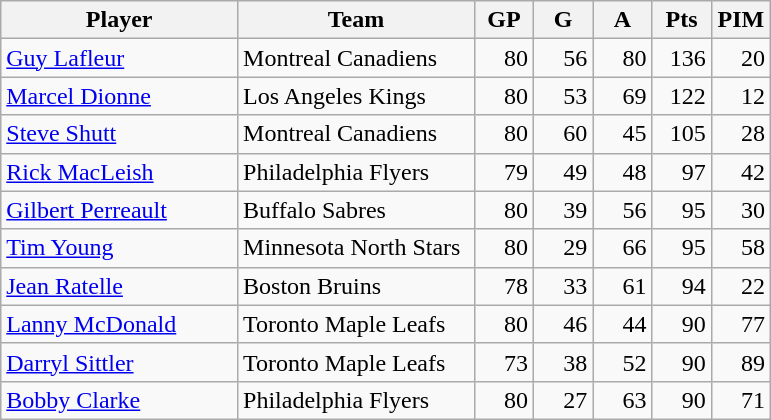<table class="wikitable">
<tr>
<th width="30%">Player</th>
<th width="30%">Team</th>
<th width="7.5%">GP</th>
<th width="7.5%">G</th>
<th width="7.5%">A</th>
<th width="7.5%">Pts</th>
<th width="7.5%">PIM</th>
</tr>
<tr align=right>
<td align=left><a href='#'>Guy Lafleur</a></td>
<td align=left>Montreal Canadiens</td>
<td>80</td>
<td>56</td>
<td>80</td>
<td>136</td>
<td>20</td>
</tr>
<tr align=right>
<td align=left><a href='#'>Marcel Dionne</a></td>
<td align=left>Los Angeles Kings</td>
<td>80</td>
<td>53</td>
<td>69</td>
<td>122</td>
<td>12</td>
</tr>
<tr align=right>
<td align=left><a href='#'>Steve Shutt</a></td>
<td align=left>Montreal Canadiens</td>
<td>80</td>
<td>60</td>
<td>45</td>
<td>105</td>
<td>28</td>
</tr>
<tr align=right>
<td align=left><a href='#'>Rick MacLeish</a></td>
<td align=left>Philadelphia Flyers</td>
<td>79</td>
<td>49</td>
<td>48</td>
<td>97</td>
<td>42</td>
</tr>
<tr align=right>
<td align=left><a href='#'>Gilbert Perreault</a></td>
<td align=left>Buffalo Sabres</td>
<td>80</td>
<td>39</td>
<td>56</td>
<td>95</td>
<td>30</td>
</tr>
<tr align=right>
<td align=left><a href='#'>Tim Young</a></td>
<td align=left>Minnesota North Stars</td>
<td>80</td>
<td>29</td>
<td>66</td>
<td>95</td>
<td>58</td>
</tr>
<tr align=right>
<td align=left><a href='#'>Jean Ratelle</a></td>
<td align=left>Boston Bruins</td>
<td>78</td>
<td>33</td>
<td>61</td>
<td>94</td>
<td>22</td>
</tr>
<tr align=right>
<td align=left><a href='#'>Lanny McDonald</a></td>
<td align=left>Toronto Maple Leafs</td>
<td>80</td>
<td>46</td>
<td>44</td>
<td>90</td>
<td>77</td>
</tr>
<tr align=right>
<td align=left><a href='#'>Darryl Sittler</a></td>
<td align=left>Toronto Maple Leafs</td>
<td>73</td>
<td>38</td>
<td>52</td>
<td>90</td>
<td>89</td>
</tr>
<tr align=right>
<td align=left><a href='#'>Bobby Clarke</a></td>
<td align=left>Philadelphia Flyers</td>
<td>80</td>
<td>27</td>
<td>63</td>
<td>90</td>
<td>71</td>
</tr>
</table>
